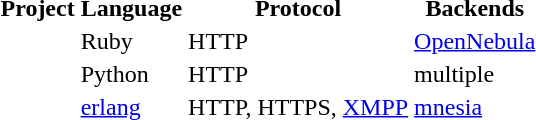<table>
<tr>
<th>Project</th>
<th>Language</th>
<th>Protocol</th>
<th>Backends</th>
</tr>
<tr>
<td></td>
<td>Ruby</td>
<td>HTTP</td>
<td><a href='#'>OpenNebula</a></td>
</tr>
<tr>
<td></td>
<td>Python</td>
<td>HTTP</td>
<td>multiple</td>
</tr>
<tr>
<td></td>
<td><a href='#'>erlang</a></td>
<td>HTTP, HTTPS, <a href='#'>XMPP</a></td>
<td><a href='#'>mnesia</a></td>
</tr>
<tr>
</tr>
</table>
